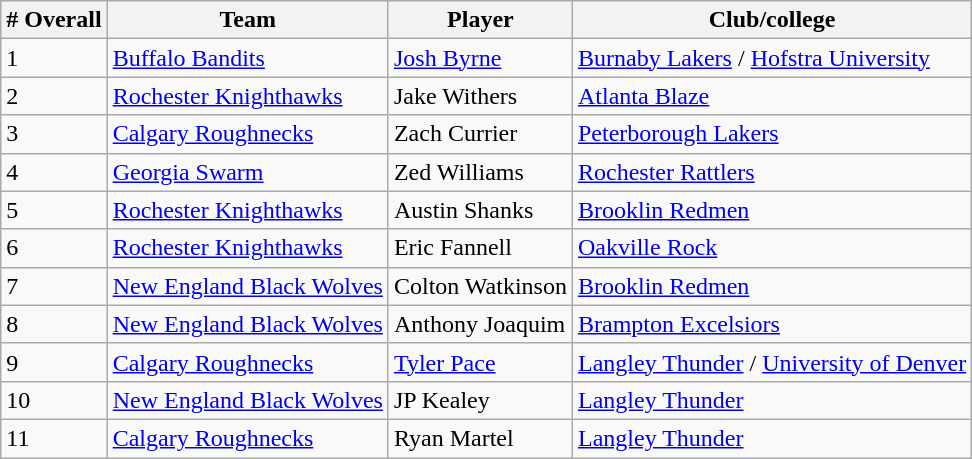<table class="wikitable">
<tr>
<th># Overall</th>
<th>Team</th>
<th>Player</th>
<th>Club/college</th>
</tr>
<tr>
<td>1</td>
<td><a href='#'>Buffalo Bandits</a></td>
<td><a href='#'>Josh Byrne</a></td>
<td><a href='#'>Burnaby Lakers</a> / <a href='#'>Hofstra University</a></td>
</tr>
<tr>
<td>2</td>
<td><a href='#'>Rochester Knighthawks</a></td>
<td>Jake Withers</td>
<td><a href='#'>Atlanta Blaze</a></td>
</tr>
<tr>
<td>3</td>
<td><a href='#'>Calgary Roughnecks</a></td>
<td>Zach Currier</td>
<td><a href='#'>Peterborough Lakers</a></td>
</tr>
<tr>
<td>4</td>
<td><a href='#'>Georgia Swarm</a></td>
<td>Zed Williams</td>
<td><a href='#'>Rochester Rattlers</a></td>
</tr>
<tr>
<td>5</td>
<td><a href='#'>Rochester Knighthawks</a></td>
<td>Austin Shanks</td>
<td><a href='#'>Brooklin Redmen</a></td>
</tr>
<tr>
<td>6</td>
<td><a href='#'>Rochester Knighthawks</a></td>
<td>Eric Fannell</td>
<td><a href='#'>Oakville Rock</a></td>
</tr>
<tr>
<td>7</td>
<td><a href='#'>New England Black Wolves</a></td>
<td>Colton Watkinson</td>
<td><a href='#'>Brooklin Redmen</a></td>
</tr>
<tr>
<td>8</td>
<td><a href='#'>New England Black Wolves</a></td>
<td>Anthony Joaquim</td>
<td><a href='#'>Brampton Excelsiors</a></td>
</tr>
<tr>
<td>9</td>
<td><a href='#'>Calgary Roughnecks</a></td>
<td><a href='#'>Tyler Pace</a></td>
<td><a href='#'>Langley Thunder</a> / <a href='#'>University of Denver</a></td>
</tr>
<tr>
<td>10</td>
<td><a href='#'>New England Black Wolves</a></td>
<td>JP Kealey</td>
<td><a href='#'>Langley Thunder</a></td>
</tr>
<tr>
<td>11</td>
<td><a href='#'>Calgary Roughnecks</a></td>
<td>Ryan Martel</td>
<td><a href='#'>Langley Thunder</a></td>
</tr>
</table>
